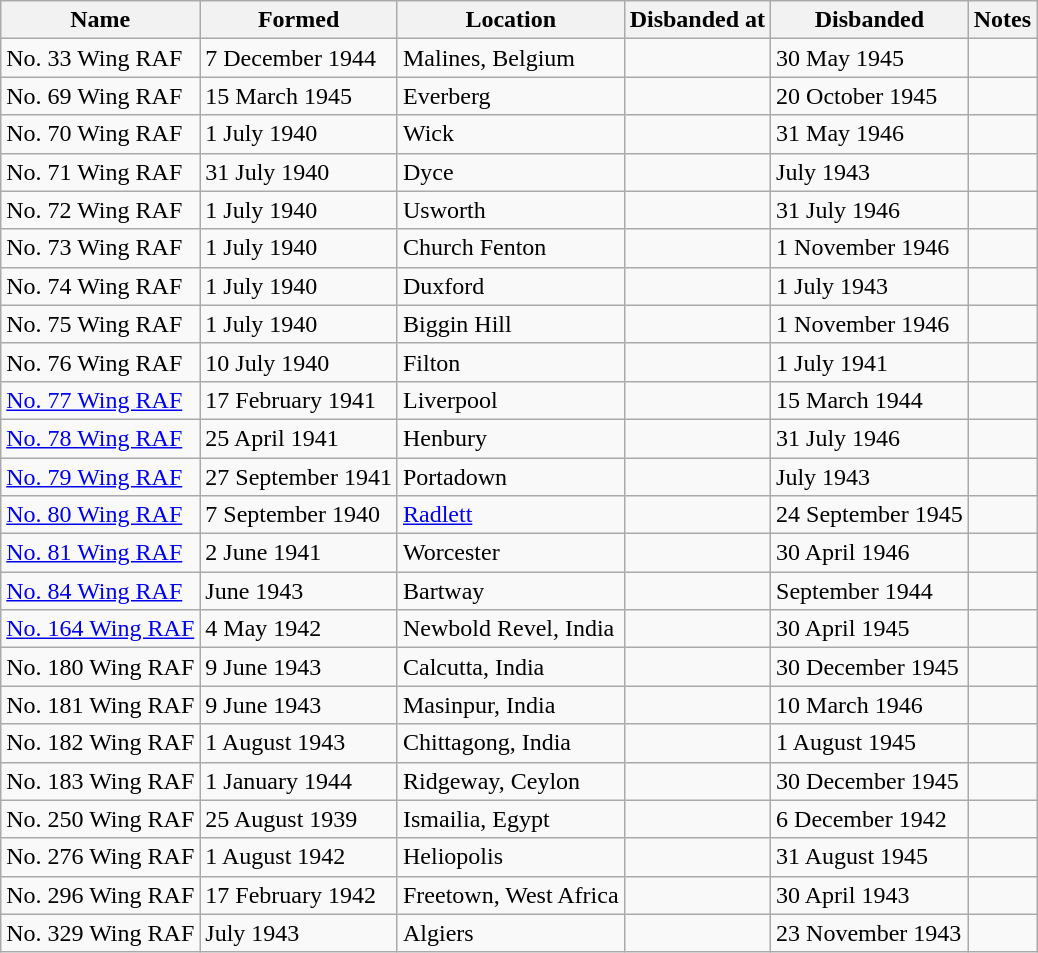<table class="wikitable">
<tr>
<th>Name</th>
<th>Formed</th>
<th>Location</th>
<th>Disbanded at</th>
<th>Disbanded</th>
<th>Notes</th>
</tr>
<tr>
<td>No. 33 Wing RAF</td>
<td>7 December 1944</td>
<td>Malines, Belgium</td>
<td></td>
<td>30 May 1945</td>
<td></td>
</tr>
<tr>
<td>No. 69 Wing RAF</td>
<td>15 March 1945</td>
<td>Everberg</td>
<td></td>
<td>20 October 1945</td>
<td></td>
</tr>
<tr>
<td>No. 70 Wing RAF</td>
<td>1 July 1940</td>
<td>Wick</td>
<td></td>
<td>31 May 1946</td>
<td></td>
</tr>
<tr>
<td>No. 71 Wing RAF</td>
<td>31 July 1940</td>
<td>Dyce</td>
<td></td>
<td>July 1943</td>
<td></td>
</tr>
<tr>
<td>No. 72 Wing RAF</td>
<td>1 July 1940</td>
<td>Usworth</td>
<td></td>
<td>31 July 1946</td>
<td></td>
</tr>
<tr>
<td>No. 73 Wing RAF</td>
<td>1 July 1940</td>
<td>Church Fenton</td>
<td></td>
<td>1 November 1946</td>
<td></td>
</tr>
<tr>
<td>No. 74 Wing RAF</td>
<td>1 July 1940</td>
<td>Duxford</td>
<td></td>
<td>1 July 1943</td>
<td></td>
</tr>
<tr>
<td>No. 75 Wing RAF</td>
<td>1 July 1940</td>
<td>Biggin Hill</td>
<td></td>
<td>1 November 1946</td>
<td></td>
</tr>
<tr>
<td>No. 76 Wing RAF</td>
<td>10 July 1940</td>
<td>Filton</td>
<td></td>
<td>1 July 1941</td>
<td></td>
</tr>
<tr>
<td><a href='#'>No. 77 Wing RAF</a></td>
<td>17 February 1941</td>
<td>Liverpool</td>
<td></td>
<td>15 March 1944</td>
<td></td>
</tr>
<tr>
<td><a href='#'>No. 78 Wing RAF</a></td>
<td>25 April 1941</td>
<td>Henbury</td>
<td></td>
<td>31 July 1946</td>
<td></td>
</tr>
<tr>
<td><a href='#'>No. 79 Wing RAF</a></td>
<td>27 September 1941</td>
<td>Portadown</td>
<td></td>
<td>July 1943</td>
<td></td>
</tr>
<tr>
<td><a href='#'>No. 80 Wing RAF</a></td>
<td>7 September 1940</td>
<td><a href='#'>Radlett</a></td>
<td></td>
<td>24 September 1945</td>
<td></td>
</tr>
<tr>
<td><a href='#'>No. 81 Wing RAF</a></td>
<td>2 June 1941</td>
<td>Worcester</td>
<td></td>
<td>30 April 1946</td>
<td></td>
</tr>
<tr>
<td><a href='#'>No. 84 Wing RAF</a></td>
<td>June 1943</td>
<td>Bartway</td>
<td></td>
<td>September 1944</td>
<td></td>
</tr>
<tr>
<td><a href='#'>No. 164 Wing RAF</a></td>
<td>4 May 1942</td>
<td>Newbold Revel, India</td>
<td></td>
<td>30 April 1945</td>
<td></td>
</tr>
<tr>
<td>No. 180 Wing RAF</td>
<td>9 June 1943</td>
<td>Calcutta, India</td>
<td></td>
<td>30 December 1945</td>
<td></td>
</tr>
<tr>
<td>No. 181 Wing RAF</td>
<td>9 June 1943</td>
<td>Masinpur, India</td>
<td></td>
<td>10 March 1946</td>
<td></td>
</tr>
<tr>
<td>No. 182 Wing RAF</td>
<td>1 August 1943</td>
<td>Chittagong, India</td>
<td></td>
<td>1 August 1945</td>
<td></td>
</tr>
<tr>
<td>No. 183 Wing RAF</td>
<td>1 January 1944</td>
<td>Ridgeway, Ceylon</td>
<td></td>
<td>30 December 1945</td>
<td></td>
</tr>
<tr>
<td>No. 250 Wing RAF</td>
<td>25 August 1939</td>
<td>Ismailia, Egypt</td>
<td></td>
<td>6 December 1942</td>
<td></td>
</tr>
<tr>
<td>No. 276 Wing RAF</td>
<td>1 August 1942</td>
<td>Heliopolis</td>
<td></td>
<td>31 August 1945</td>
<td></td>
</tr>
<tr>
<td>No. 296 Wing RAF</td>
<td>17 February 1942</td>
<td>Freetown, West Africa</td>
<td></td>
<td>30 April 1943</td>
<td></td>
</tr>
<tr>
<td>No. 329 Wing RAF</td>
<td>July 1943</td>
<td>Algiers</td>
<td></td>
<td>23 November 1943</td>
<td></td>
</tr>
</table>
